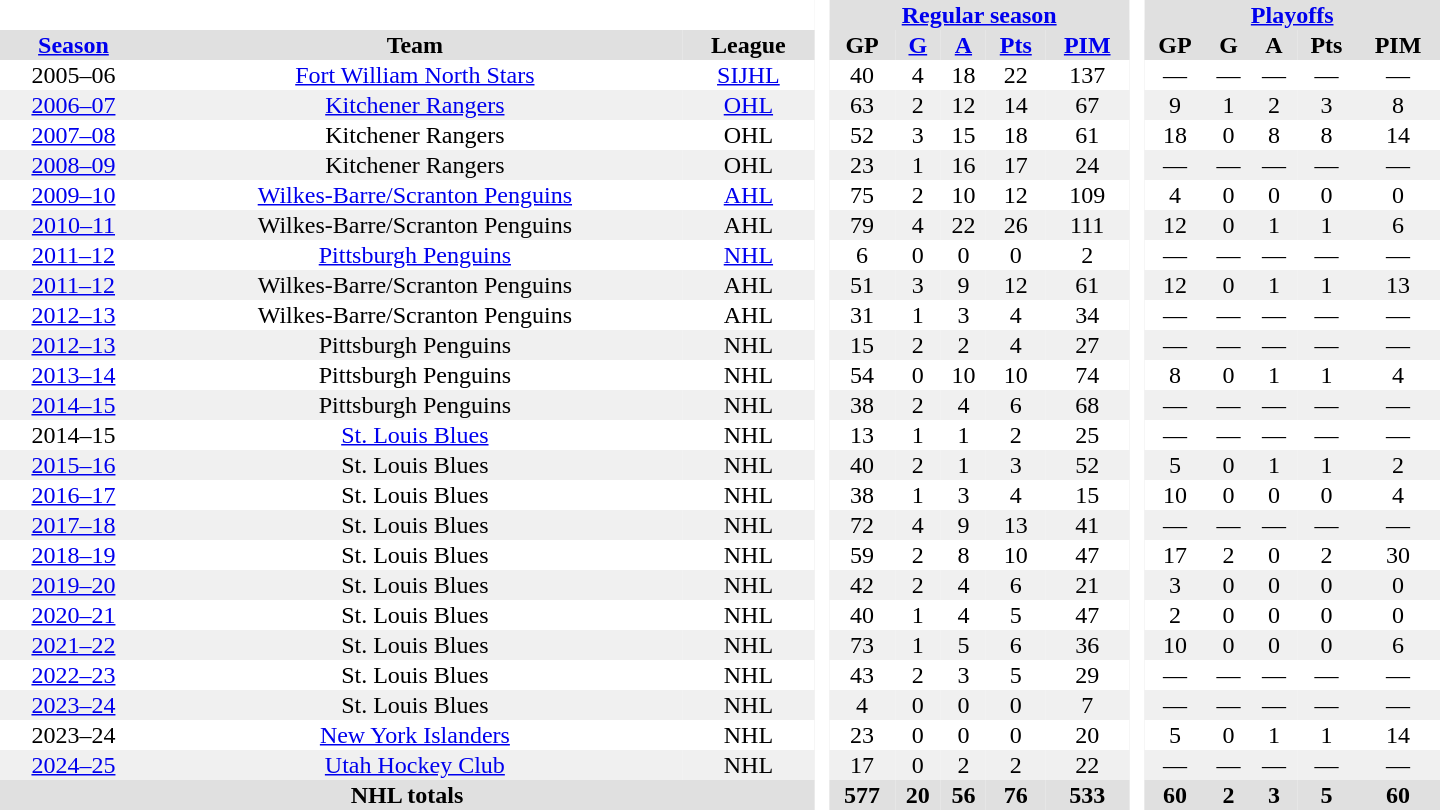<table border="0" cellpadding="1" cellspacing="0" style="text-align:center; width:60em;">
<tr style="background:#e0e0e0;">
<th colspan="3" bgcolor="#ffffff"> </th>
<th rowspan="99" bgcolor="#ffffff"> </th>
<th colspan="5"><a href='#'>Regular season</a></th>
<th rowspan="99" bgcolor="#ffffff"> </th>
<th colspan="5"><a href='#'>Playoffs</a></th>
</tr>
<tr style="background:#e0e0e0;">
<th><a href='#'>Season</a></th>
<th>Team</th>
<th>League</th>
<th>GP</th>
<th><a href='#'>G</a></th>
<th><a href='#'>A</a></th>
<th><a href='#'>Pts</a></th>
<th><a href='#'>PIM</a></th>
<th>GP</th>
<th>G</th>
<th>A</th>
<th>Pts</th>
<th>PIM</th>
</tr>
<tr>
<td>2005–06</td>
<td><a href='#'>Fort William North Stars</a></td>
<td><a href='#'>SIJHL</a></td>
<td>40</td>
<td>4</td>
<td>18</td>
<td>22</td>
<td>137</td>
<td>—</td>
<td>—</td>
<td>—</td>
<td>—</td>
<td>—</td>
</tr>
<tr bgcolor="#f0f0f0">
<td><a href='#'>2006–07</a></td>
<td><a href='#'>Kitchener Rangers</a></td>
<td><a href='#'>OHL</a></td>
<td>63</td>
<td>2</td>
<td>12</td>
<td>14</td>
<td>67</td>
<td>9</td>
<td>1</td>
<td>2</td>
<td>3</td>
<td>8</td>
</tr>
<tr>
<td><a href='#'>2007–08</a></td>
<td>Kitchener Rangers</td>
<td>OHL</td>
<td>52</td>
<td>3</td>
<td>15</td>
<td>18</td>
<td>61</td>
<td>18</td>
<td>0</td>
<td>8</td>
<td>8</td>
<td>14</td>
</tr>
<tr bgcolor="#f0f0f0">
<td><a href='#'>2008–09</a></td>
<td>Kitchener Rangers</td>
<td>OHL</td>
<td>23</td>
<td>1</td>
<td>16</td>
<td>17</td>
<td>24</td>
<td>—</td>
<td>—</td>
<td>—</td>
<td>—</td>
<td>—</td>
</tr>
<tr>
<td><a href='#'>2009–10</a></td>
<td><a href='#'>Wilkes-Barre/Scranton Penguins</a></td>
<td><a href='#'>AHL</a></td>
<td>75</td>
<td>2</td>
<td>10</td>
<td>12</td>
<td>109</td>
<td>4</td>
<td>0</td>
<td>0</td>
<td>0</td>
<td>0</td>
</tr>
<tr bgcolor="#f0f0f0">
<td><a href='#'>2010–11</a></td>
<td>Wilkes-Barre/Scranton Penguins</td>
<td>AHL</td>
<td>79</td>
<td>4</td>
<td>22</td>
<td>26</td>
<td>111</td>
<td>12</td>
<td>0</td>
<td>1</td>
<td>1</td>
<td>6</td>
</tr>
<tr>
<td><a href='#'>2011–12</a></td>
<td><a href='#'>Pittsburgh Penguins</a></td>
<td><a href='#'>NHL</a></td>
<td>6</td>
<td>0</td>
<td>0</td>
<td>0</td>
<td>2</td>
<td>—</td>
<td>—</td>
<td>—</td>
<td>—</td>
<td>—</td>
</tr>
<tr bgcolor="#f0f0f0">
<td><a href='#'>2011–12</a></td>
<td>Wilkes-Barre/Scranton Penguins</td>
<td>AHL</td>
<td>51</td>
<td>3</td>
<td>9</td>
<td>12</td>
<td>61</td>
<td>12</td>
<td>0</td>
<td>1</td>
<td>1</td>
<td>13</td>
</tr>
<tr>
<td><a href='#'>2012–13</a></td>
<td>Wilkes-Barre/Scranton Penguins</td>
<td>AHL</td>
<td>31</td>
<td>1</td>
<td>3</td>
<td>4</td>
<td>34</td>
<td>—</td>
<td>—</td>
<td>—</td>
<td>—</td>
<td>—</td>
</tr>
<tr bgcolor="#f0f0f0">
<td><a href='#'>2012–13</a></td>
<td>Pittsburgh Penguins</td>
<td>NHL</td>
<td>15</td>
<td>2</td>
<td>2</td>
<td>4</td>
<td>27</td>
<td>—</td>
<td>—</td>
<td>—</td>
<td>—</td>
<td>—</td>
</tr>
<tr>
<td><a href='#'>2013–14</a></td>
<td>Pittsburgh Penguins</td>
<td>NHL</td>
<td>54</td>
<td>0</td>
<td>10</td>
<td>10</td>
<td>74</td>
<td>8</td>
<td>0</td>
<td>1</td>
<td>1</td>
<td>4</td>
</tr>
<tr bgcolor="#f0f0f0">
<td><a href='#'>2014–15</a></td>
<td>Pittsburgh Penguins</td>
<td>NHL</td>
<td>38</td>
<td>2</td>
<td>4</td>
<td>6</td>
<td>68</td>
<td>—</td>
<td>—</td>
<td>—</td>
<td>—</td>
<td>—</td>
</tr>
<tr>
<td>2014–15</td>
<td><a href='#'>St. Louis Blues</a></td>
<td>NHL</td>
<td>13</td>
<td>1</td>
<td>1</td>
<td>2</td>
<td>25</td>
<td>—</td>
<td>—</td>
<td>—</td>
<td>—</td>
<td>—</td>
</tr>
<tr bgcolor="#f0f0f0">
<td><a href='#'>2015–16</a></td>
<td>St. Louis Blues</td>
<td>NHL</td>
<td>40</td>
<td>2</td>
<td>1</td>
<td>3</td>
<td>52</td>
<td>5</td>
<td>0</td>
<td>1</td>
<td>1</td>
<td>2</td>
</tr>
<tr>
<td><a href='#'>2016–17</a></td>
<td>St. Louis Blues</td>
<td>NHL</td>
<td>38</td>
<td>1</td>
<td>3</td>
<td>4</td>
<td>15</td>
<td>10</td>
<td>0</td>
<td>0</td>
<td>0</td>
<td>4</td>
</tr>
<tr bgcolor="#f0f0f0">
<td><a href='#'>2017–18</a></td>
<td>St. Louis Blues</td>
<td>NHL</td>
<td>72</td>
<td>4</td>
<td>9</td>
<td>13</td>
<td>41</td>
<td>—</td>
<td>—</td>
<td>—</td>
<td>—</td>
<td>—</td>
</tr>
<tr>
<td><a href='#'>2018–19</a></td>
<td>St. Louis Blues</td>
<td>NHL</td>
<td>59</td>
<td>2</td>
<td>8</td>
<td>10</td>
<td>47</td>
<td>17</td>
<td>2</td>
<td>0</td>
<td>2</td>
<td>30</td>
</tr>
<tr bgcolor="#f0f0f0">
<td><a href='#'>2019–20</a></td>
<td>St. Louis Blues</td>
<td>NHL</td>
<td>42</td>
<td>2</td>
<td>4</td>
<td>6</td>
<td>21</td>
<td>3</td>
<td>0</td>
<td>0</td>
<td>0</td>
<td>0</td>
</tr>
<tr>
<td><a href='#'>2020–21</a></td>
<td>St. Louis Blues</td>
<td>NHL</td>
<td>40</td>
<td>1</td>
<td>4</td>
<td>5</td>
<td>47</td>
<td>2</td>
<td>0</td>
<td>0</td>
<td>0</td>
<td>0</td>
</tr>
<tr bgcolor="#f0f0f0">
<td><a href='#'>2021–22</a></td>
<td>St. Louis Blues</td>
<td>NHL</td>
<td>73</td>
<td>1</td>
<td>5</td>
<td>6</td>
<td>36</td>
<td>10</td>
<td>0</td>
<td>0</td>
<td>0</td>
<td>6</td>
</tr>
<tr>
<td><a href='#'>2022–23</a></td>
<td>St. Louis Blues</td>
<td>NHL</td>
<td>43</td>
<td>2</td>
<td>3</td>
<td>5</td>
<td>29</td>
<td>—</td>
<td>—</td>
<td>—</td>
<td>—</td>
<td>—</td>
</tr>
<tr bgcolor="#f0f0f0">
<td><a href='#'>2023–24</a></td>
<td>St. Louis Blues</td>
<td>NHL</td>
<td>4</td>
<td>0</td>
<td>0</td>
<td>0</td>
<td>7</td>
<td>—</td>
<td>—</td>
<td>—</td>
<td>—</td>
<td>—</td>
</tr>
<tr>
<td>2023–24</td>
<td><a href='#'>New York Islanders</a></td>
<td>NHL</td>
<td>23</td>
<td>0</td>
<td>0</td>
<td>0</td>
<td>20</td>
<td>5</td>
<td>0</td>
<td>1</td>
<td>1</td>
<td>14</td>
</tr>
<tr>
</tr>
<tr bgcolor="#f0f0f0">
<td><a href='#'>2024–25</a></td>
<td><a href='#'>Utah Hockey Club</a></td>
<td>NHL</td>
<td>17</td>
<td>0</td>
<td>2</td>
<td>2</td>
<td>22</td>
<td>—</td>
<td>—</td>
<td>—</td>
<td>—</td>
<td>—</td>
</tr>
<tr bgcolor="#e0e0e0">
<th colspan="3">NHL totals</th>
<th>577</th>
<th>20</th>
<th>56</th>
<th>76</th>
<th>533</th>
<th>60</th>
<th>2</th>
<th>3</th>
<th>5</th>
<th>60</th>
</tr>
</table>
